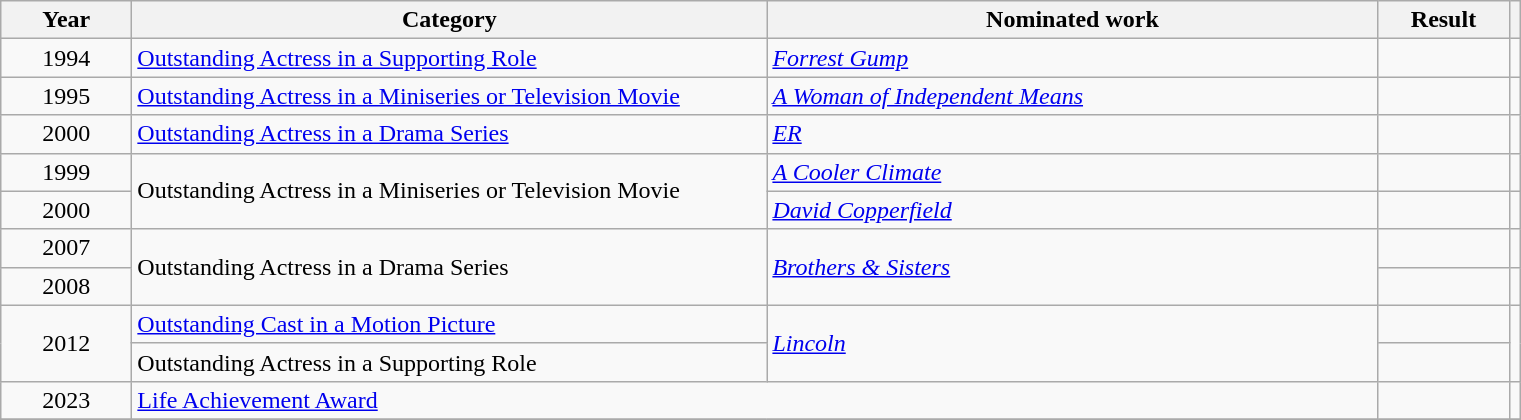<table class=wikitable>
<tr>
<th scope="col" style="width:5em;">Year</th>
<th scope="col" style="width:26em;">Category</th>
<th scope="col" style="width:25em;">Nominated work</th>
<th scope="col" style="width:5em;">Result</th>
<th></th>
</tr>
<tr>
<td style="text-align:center;">1994</td>
<td><a href='#'>Outstanding Actress in a Supporting Role</a></td>
<td><em><a href='#'>Forrest Gump</a></em></td>
<td></td>
<td></td>
</tr>
<tr>
<td style="text-align:center;">1995</td>
<td><a href='#'>Outstanding Actress in a Miniseries or Television Movie</a></td>
<td><em><a href='#'>A Woman of Independent Means</a></em></td>
<td></td>
<td></td>
</tr>
<tr>
<td style="text-align:center;">2000</td>
<td><a href='#'>Outstanding Actress in a Drama Series</a></td>
<td><em><a href='#'>ER</a></em></td>
<td></td>
<td></td>
</tr>
<tr>
<td style="text-align:center;">1999</td>
<td rowspan="2">Outstanding Actress in a Miniseries or Television Movie</td>
<td><em><a href='#'>A Cooler Climate</a></em></td>
<td></td>
<td></td>
</tr>
<tr>
<td style="text-align:center;">2000</td>
<td><em><a href='#'>David Copperfield</a></em></td>
<td></td>
<td></td>
</tr>
<tr>
<td style="text-align:center;">2007</td>
<td rowspan="2">Outstanding Actress in a Drama Series</td>
<td rowspan="2"><em><a href='#'>Brothers & Sisters</a></em></td>
<td></td>
<td></td>
</tr>
<tr>
<td style="text-align:center;">2008</td>
<td></td>
<td></td>
</tr>
<tr>
<td style="text-align:center;", rowspan=2>2012</td>
<td><a href='#'>Outstanding Cast in a Motion Picture</a></td>
<td rowspan=2><em><a href='#'>Lincoln</a></em></td>
<td></td>
<td rowspan=2></td>
</tr>
<tr>
<td>Outstanding Actress in a Supporting Role</td>
<td></td>
</tr>
<tr>
<td style="text-align:center;">2023</td>
<td colspan=2><a href='#'>Life Achievement Award</a></td>
<td></td>
<td></td>
</tr>
<tr>
</tr>
</table>
